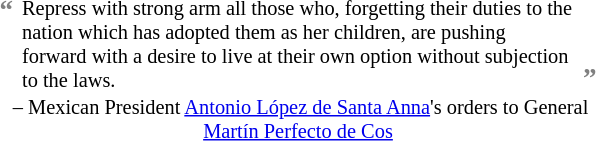<table class="toccolours" style="float: right; margin-left: 1em; margin-right: 0em; font-size: 85%; color:black; width:30em; max-width: 40%;" cellspacing="0">
<tr>
<td style="text-align: left; font-family:'Times New Roman',serif; font-weight:bold; padding:0px 5px; vertical-align: top; font-size: large; color: gray;">“</td>
<td>Repress with strong arm all those who, forgetting their duties to the nation which has adopted them as her children, are pushing forward with a desire to live at their own option without subjection to the laws.</td>
<td style="text-align: left; font-family:'Times New Roman',serif; font-weight:bold; padding:0px 5px; vertical-align: bottom; font-size: large; color: gray">”</td>
</tr>
<tr>
<td colspan=3 style="text-align: center;"> –  Mexican President <a href='#'>Antonio López de Santa Anna</a>'s orders to General <a href='#'>Martín Perfecto de Cos</a></td>
</tr>
</table>
